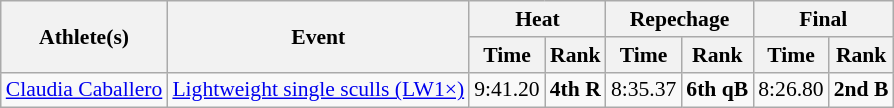<table class="wikitable" style="font-size:90%">
<tr>
<th rowspan="2">Athlete(s)</th>
<th rowspan="2">Event</th>
<th colspan="2">Heat</th>
<th colspan="2">Repechage</th>
<th colspan="2">Final</th>
</tr>
<tr>
<th>Time</th>
<th>Rank</th>
<th>Time</th>
<th>Rank</th>
<th>Time</th>
<th>Rank</th>
</tr>
<tr>
<td><a href='#'>Claudia Caballero</a></td>
<td><a href='#'>Lightweight single sculls (LW1×)</a></td>
<td align=center>9:41.20</td>
<td align=center><strong>4th R</strong></td>
<td align=center>8:35.37</td>
<td align=center><strong>6th qB</strong></td>
<td align=center>8:26.80</td>
<td align=center><strong>2nd B</strong></td>
</tr>
</table>
